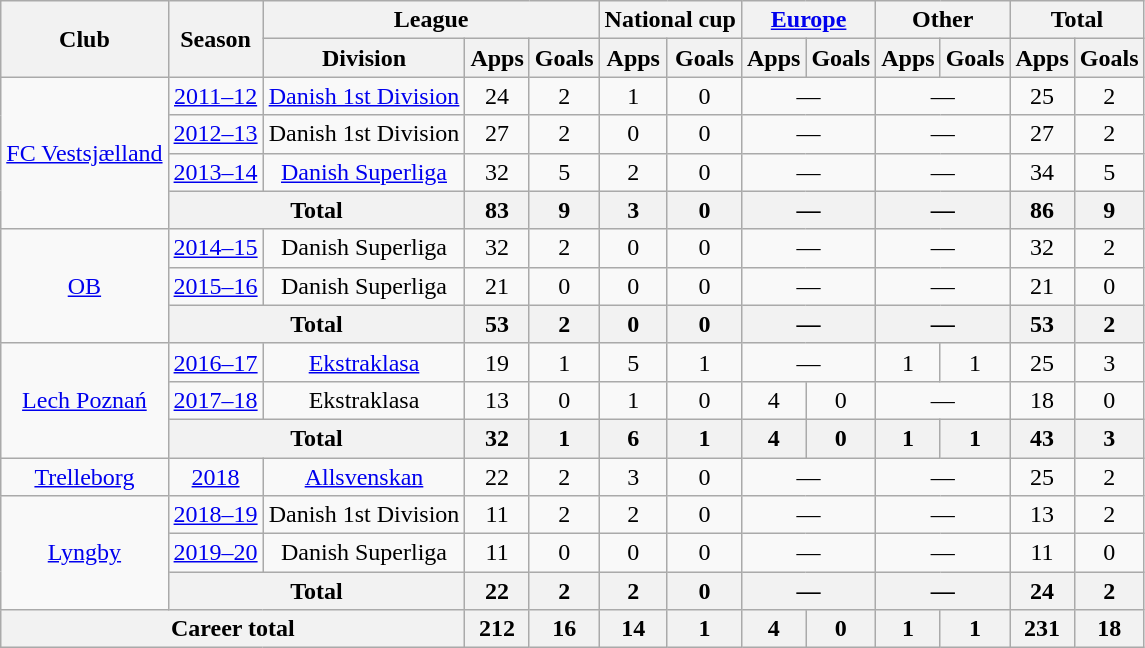<table class="wikitable" style="text-align:center">
<tr>
<th rowspan="2">Club</th>
<th rowspan="2">Season</th>
<th colspan="3">League</th>
<th colspan="2">National cup</th>
<th colspan="2"><a href='#'>Europe</a></th>
<th colspan="2">Other</th>
<th colspan="2">Total</th>
</tr>
<tr>
<th>Division</th>
<th>Apps</th>
<th>Goals</th>
<th>Apps</th>
<th>Goals</th>
<th>Apps</th>
<th>Goals</th>
<th>Apps</th>
<th>Goals</th>
<th>Apps</th>
<th>Goals</th>
</tr>
<tr>
<td rowspan="4"><a href='#'>FC Vestsjælland</a></td>
<td><a href='#'>2011–12</a></td>
<td><a href='#'>Danish 1st Division</a></td>
<td>24</td>
<td>2</td>
<td>1</td>
<td>0</td>
<td colspan="2">—</td>
<td colspan="2">—</td>
<td>25</td>
<td>2</td>
</tr>
<tr>
<td><a href='#'>2012–13</a></td>
<td>Danish 1st Division</td>
<td>27</td>
<td>2</td>
<td>0</td>
<td>0</td>
<td colspan="2">—</td>
<td colspan="2">—</td>
<td>27</td>
<td>2</td>
</tr>
<tr>
<td><a href='#'>2013–14</a></td>
<td><a href='#'>Danish Superliga</a></td>
<td>32</td>
<td>5</td>
<td>2</td>
<td>0</td>
<td colspan="2">—</td>
<td colspan="2">—</td>
<td>34</td>
<td>5</td>
</tr>
<tr>
<th colspan="2">Total</th>
<th>83</th>
<th>9</th>
<th>3</th>
<th>0</th>
<th colspan="2">—</th>
<th colspan="2">—</th>
<th>86</th>
<th>9</th>
</tr>
<tr>
<td rowspan="3"><a href='#'>OB</a></td>
<td><a href='#'>2014–15</a></td>
<td>Danish Superliga</td>
<td>32</td>
<td>2</td>
<td>0</td>
<td>0</td>
<td colspan="2">—</td>
<td colspan="2">—</td>
<td>32</td>
<td>2</td>
</tr>
<tr>
<td><a href='#'>2015–16</a></td>
<td>Danish Superliga</td>
<td>21</td>
<td>0</td>
<td>0</td>
<td>0</td>
<td colspan="2">—</td>
<td colspan="2">—</td>
<td>21</td>
<td>0</td>
</tr>
<tr>
<th colspan="2">Total</th>
<th>53</th>
<th>2</th>
<th>0</th>
<th>0</th>
<th colspan="2">—</th>
<th colspan="2">—</th>
<th>53</th>
<th>2</th>
</tr>
<tr>
<td rowspan="3"><a href='#'>Lech Poznań</a></td>
<td><a href='#'>2016–17</a></td>
<td><a href='#'>Ekstraklasa</a></td>
<td>19</td>
<td>1</td>
<td>5</td>
<td>1</td>
<td colspan="2">—</td>
<td>1</td>
<td>1</td>
<td>25</td>
<td>3</td>
</tr>
<tr>
<td><a href='#'>2017–18</a></td>
<td>Ekstraklasa</td>
<td>13</td>
<td>0</td>
<td>1</td>
<td>0</td>
<td>4</td>
<td>0</td>
<td colspan="2">—</td>
<td>18</td>
<td>0</td>
</tr>
<tr>
<th colspan="2">Total</th>
<th>32</th>
<th>1</th>
<th>6</th>
<th>1</th>
<th>4</th>
<th>0</th>
<th>1</th>
<th>1</th>
<th>43</th>
<th>3</th>
</tr>
<tr>
<td><a href='#'>Trelleborg</a></td>
<td><a href='#'>2018</a></td>
<td><a href='#'>Allsvenskan</a></td>
<td>22</td>
<td>2</td>
<td>3</td>
<td>0</td>
<td colspan="2">—</td>
<td colspan="2">—</td>
<td>25</td>
<td>2</td>
</tr>
<tr>
<td rowspan="3"><a href='#'>Lyngby</a></td>
<td><a href='#'>2018–19</a></td>
<td>Danish 1st Division</td>
<td>11</td>
<td>2</td>
<td>2</td>
<td>0</td>
<td colspan="2">—</td>
<td colspan="2">—</td>
<td>13</td>
<td>2</td>
</tr>
<tr>
<td><a href='#'>2019–20</a></td>
<td>Danish Superliga</td>
<td>11</td>
<td>0</td>
<td>0</td>
<td>0</td>
<td colspan="2">—</td>
<td colspan="2">—</td>
<td>11</td>
<td>0</td>
</tr>
<tr>
<th colspan="2">Total</th>
<th>22</th>
<th>2</th>
<th>2</th>
<th>0</th>
<th colspan="2">—</th>
<th colspan="2">—</th>
<th>24</th>
<th>2</th>
</tr>
<tr>
<th colspan="3">Career total</th>
<th>212</th>
<th>16</th>
<th>14</th>
<th>1</th>
<th>4</th>
<th>0</th>
<th>1</th>
<th>1</th>
<th>231</th>
<th>18</th>
</tr>
</table>
